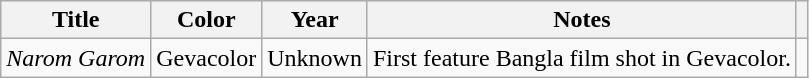<table class="wikitable">
<tr>
<th>Title</th>
<th>Color</th>
<th>Year</th>
<th>Notes</th>
<th></th>
</tr>
<tr>
<td><em>Narom Garom</em></td>
<td>Gevacolor</td>
<td>Unknown</td>
<td>First feature Bangla film shot in Gevacolor.</td>
<td></td>
</tr>
</table>
